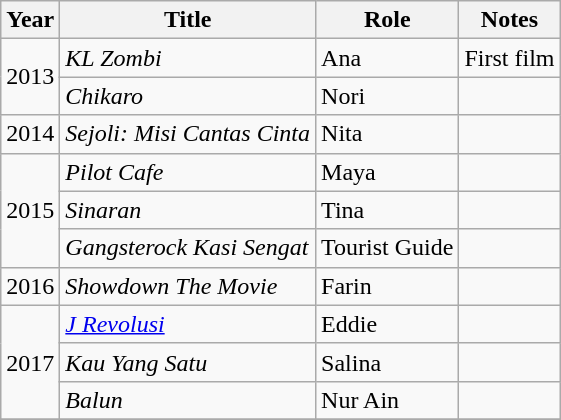<table class="wikitable">
<tr>
<th>Year</th>
<th>Title</th>
<th>Role</th>
<th>Notes</th>
</tr>
<tr>
<td rowspan="2">2013</td>
<td><em>KL Zombi</em></td>
<td>Ana</td>
<td>First film</td>
</tr>
<tr>
<td><em>Chikaro</em></td>
<td>Nori</td>
<td></td>
</tr>
<tr>
<td>2014</td>
<td><em>Sejoli: Misi Cantas Cinta</em></td>
<td>Nita</td>
<td></td>
</tr>
<tr>
<td rowspan="3">2015</td>
<td><em>Pilot Cafe</em></td>
<td>Maya</td>
<td></td>
</tr>
<tr>
<td><em>Sinaran</em></td>
<td>Tina</td>
<td></td>
</tr>
<tr>
<td><em>Gangsterock Kasi Sengat</em></td>
<td>Tourist Guide</td>
<td></td>
</tr>
<tr>
<td>2016</td>
<td><em>Showdown The Movie</em></td>
<td>Farin</td>
<td></td>
</tr>
<tr>
<td rowspan="3">2017</td>
<td><em><a href='#'>J Revolusi</a></em></td>
<td>Eddie</td>
<td></td>
</tr>
<tr>
<td><em>Kau Yang Satu</em></td>
<td>Salina</td>
<td></td>
</tr>
<tr>
<td><em>Balun</em></td>
<td>Nur Ain</td>
<td></td>
</tr>
<tr>
</tr>
</table>
